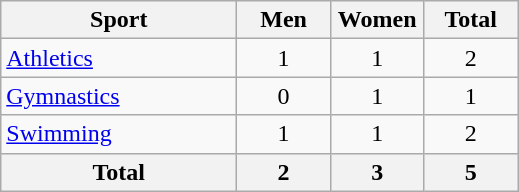<table class="wikitable sortable" style="text-align:center;">
<tr>
<th width=150>Sport</th>
<th width=55>Men</th>
<th width=55>Women</th>
<th width=55>Total</th>
</tr>
<tr>
<td align=left><a href='#'>Athletics</a></td>
<td>1</td>
<td>1</td>
<td>2</td>
</tr>
<tr>
<td align=left><a href='#'>Gymnastics</a></td>
<td>0</td>
<td>1</td>
<td>1</td>
</tr>
<tr>
<td align=left><a href='#'>Swimming</a></td>
<td>1</td>
<td>1</td>
<td>2</td>
</tr>
<tr>
<th>Total</th>
<th>2</th>
<th>3</th>
<th>5</th>
</tr>
</table>
